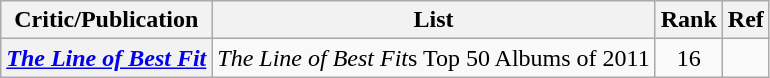<table class="wikitable plainrowheaders">
<tr>
<th>Critic/Publication</th>
<th>List</th>
<th>Rank</th>
<th>Ref</th>
</tr>
<tr>
<th scope="row"><em><a href='#'>The Line of Best Fit</a></em></th>
<td><em>The Line of Best Fit</em>s Top 50 Albums of 2011</td>
<td style="text-align:center;">16</td>
<td style="text-align:center;"></td>
</tr>
</table>
